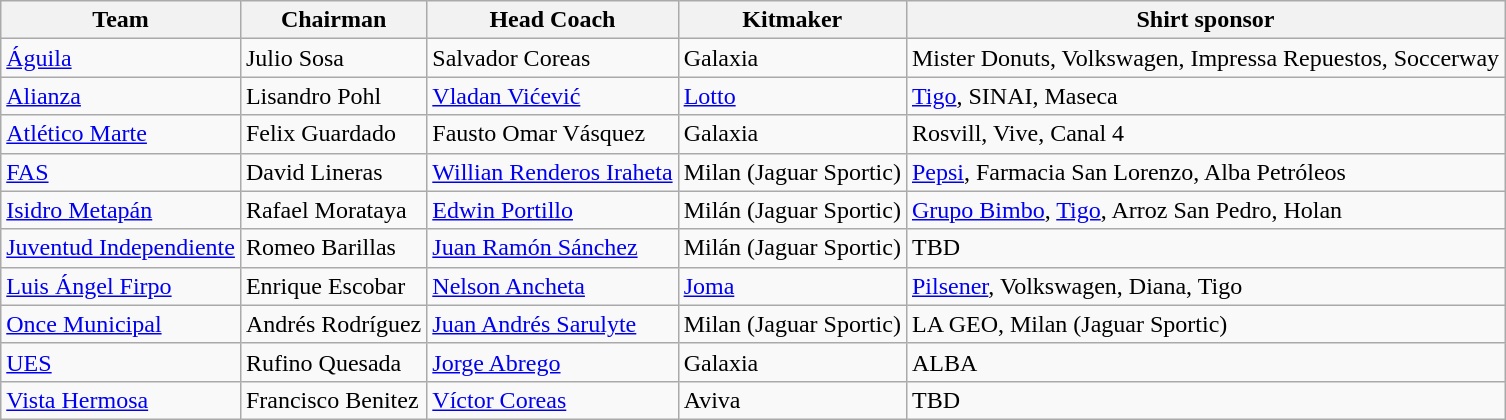<table class="wikitable sortable" style="text-align: left;">
<tr>
<th>Team</th>
<th>Chairman</th>
<th>Head Coach</th>
<th>Kitmaker</th>
<th>Shirt sponsor</th>
</tr>
<tr>
<td><a href='#'>Águila</a></td>
<td> Julio Sosa</td>
<td> Salvador Coreas</td>
<td>Galaxia</td>
<td>Mister Donuts, Volkswagen, Impressa Repuestos, Soccerway</td>
</tr>
<tr>
<td><a href='#'>Alianza</a></td>
<td> Lisandro Pohl</td>
<td> <a href='#'>Vladan Vićević</a></td>
<td><a href='#'>Lotto</a></td>
<td><a href='#'>Tigo</a>, SINAI, Maseca</td>
</tr>
<tr>
<td><a href='#'>Atlético Marte</a></td>
<td> Felix Guardado</td>
<td> Fausto Omar Vásquez</td>
<td>Galaxia</td>
<td>Rosvill, Vive, Canal 4</td>
</tr>
<tr>
<td><a href='#'>FAS</a></td>
<td> David Lineras</td>
<td> <a href='#'>Willian Renderos Iraheta</a></td>
<td>Milan (Jaguar Sportic)</td>
<td><a href='#'>Pepsi</a>, Farmacia San Lorenzo, Alba Petróleos</td>
</tr>
<tr>
<td><a href='#'>Isidro Metapán</a></td>
<td> Rafael Morataya</td>
<td> <a href='#'>Edwin Portillo</a></td>
<td>Milán (Jaguar Sportic)</td>
<td><a href='#'>Grupo Bimbo</a>, <a href='#'>Tigo</a>, Arroz San Pedro, Holan</td>
</tr>
<tr>
<td><a href='#'>Juventud Independiente</a></td>
<td> Romeo Barillas</td>
<td> <a href='#'>Juan Ramón Sánchez</a></td>
<td>Milán (Jaguar Sportic)</td>
<td>TBD</td>
</tr>
<tr>
<td><a href='#'>Luis Ángel Firpo</a></td>
<td> Enrique Escobar</td>
<td> <a href='#'>Nelson Ancheta</a></td>
<td><a href='#'>Joma</a></td>
<td><a href='#'>Pilsener</a>, Volkswagen, Diana, Tigo</td>
</tr>
<tr>
<td><a href='#'>Once Municipal</a></td>
<td> Andrés Rodríguez</td>
<td> <a href='#'>Juan Andrés Sarulyte</a></td>
<td>Milan (Jaguar Sportic)</td>
<td>LA GEO, Milan (Jaguar Sportic)</td>
</tr>
<tr>
<td><a href='#'>UES</a></td>
<td> Rufino Quesada</td>
<td>  <a href='#'>Jorge Abrego</a></td>
<td>Galaxia</td>
<td>ALBA</td>
</tr>
<tr>
<td><a href='#'>Vista Hermosa</a></td>
<td> Francisco Benitez</td>
<td> <a href='#'>Víctor Coreas</a></td>
<td>Aviva</td>
<td>TBD</td>
</tr>
</table>
